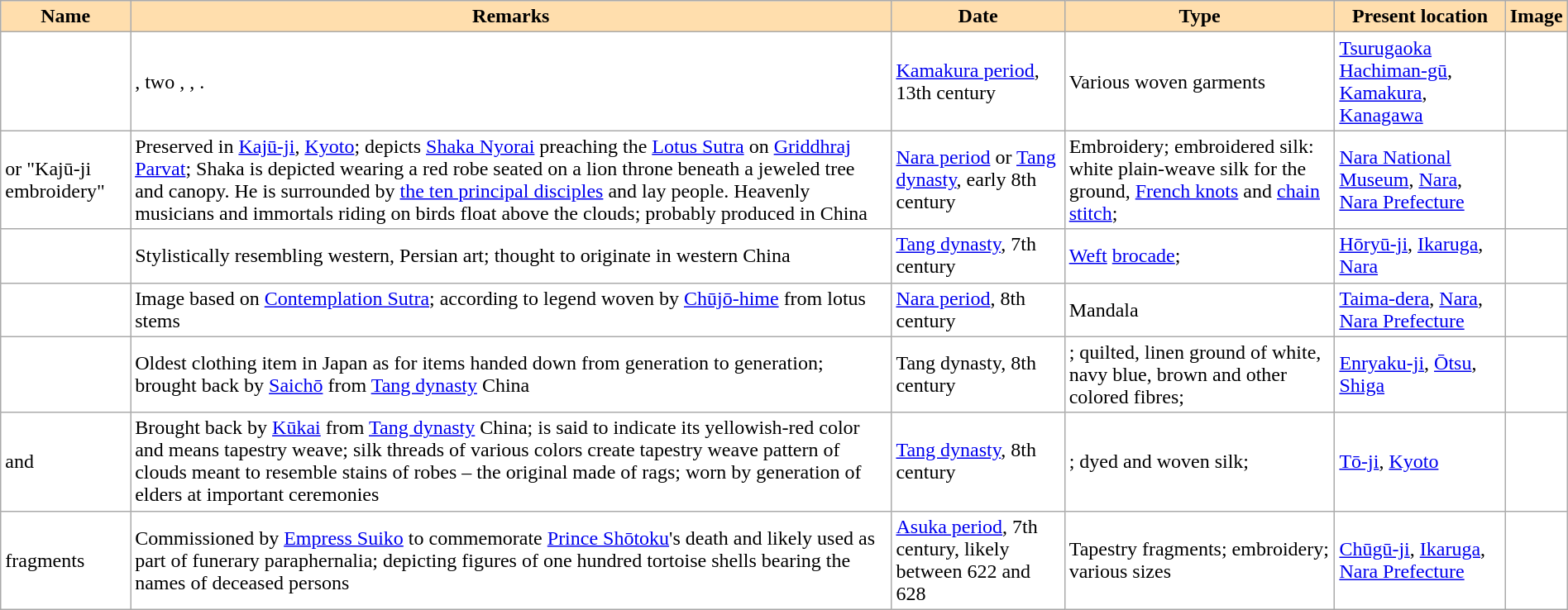<table class="wikitable sortable" width="100%" style="background:#ffffff;">
<tr>
<th align="left" style="background:#ffdead;">Name</th>
<th align="left" style="background:#ffdead;" class="unsortable">Remarks</th>
<th align="left" style="background:#ffdead;">Date</th>
<th align="left" style="background:#ffdead;" class="unsortable">Type</th>
<th align="left" style="background:#ffdead;">Present location</th>
<th align="left" style="background:#ffdead;" class="unsortable">Image</th>
</tr>
<tr>
<td></td>
<td>, two , , .</td>
<td><a href='#'>Kamakura period</a>, 13th century</td>
<td>Various woven garments</td>
<td><a href='#'>Tsurugaoka Hachiman-gū</a>, <a href='#'>Kamakura</a>, <a href='#'>Kanagawa</a></td>
<td></td>
</tr>
<tr>
<td> or "Kajū-ji embroidery"</td>
<td>Preserved in <a href='#'>Kajū-ji</a>, <a href='#'>Kyoto</a>; depicts <a href='#'>Shaka Nyorai</a> preaching the <a href='#'>Lotus Sutra</a> on <a href='#'>Griddhraj Parvat</a>; Shaka is depicted wearing a red robe seated on a lion throne beneath a jeweled tree and canopy. He is surrounded by <a href='#'>the ten principal disciples</a> and lay people. Heavenly musicians and immortals riding on birds float above the clouds; probably produced in China</td>
<td><a href='#'>Nara period</a> or <a href='#'>Tang dynasty</a>, early 8th century</td>
<td>Embroidery; embroidered silk: white plain-weave silk for the ground, <a href='#'>French knots</a> and <a href='#'>chain stitch</a>; </td>
<td><a href='#'>Nara National Museum</a>, <a href='#'>Nara</a>, <a href='#'>Nara Prefecture</a></td>
<td></td>
</tr>
<tr>
<td></td>
<td>Stylistically resembling western, Persian art; thought to originate in western China</td>
<td><a href='#'>Tang dynasty</a>, 7th century</td>
<td><a href='#'>Weft</a> <a href='#'>brocade</a>; </td>
<td><a href='#'>Hōryū-ji</a>, <a href='#'>Ikaruga</a>, <a href='#'>Nara</a></td>
<td></td>
</tr>
<tr>
<td></td>
<td>Image based on <a href='#'>Contemplation Sutra</a>; according to legend woven by <a href='#'>Chūjō-hime</a> from lotus stems</td>
<td><a href='#'>Nara period</a>, 8th century</td>
<td>Mandala</td>
<td><a href='#'>Taima-dera</a>, <a href='#'>Nara</a>, <a href='#'>Nara Prefecture</a></td>
<td></td>
</tr>
<tr>
<td></td>
<td>Oldest clothing item in Japan as for items handed down from generation to generation; brought back by <a href='#'>Saichō</a> from <a href='#'>Tang dynasty</a> China</td>
<td>Tang dynasty, 8th century</td>
<td>; quilted, linen ground of white, navy blue, brown and other colored fibres; </td>
<td><a href='#'>Enryaku-ji</a>, <a href='#'>Ōtsu</a>, <a href='#'>Shiga</a></td>
<td></td>
</tr>
<tr>
<td> and </td>
<td>Brought back by <a href='#'>Kūkai</a> from <a href='#'>Tang dynasty</a> China;  is said to indicate its yellowish-red color and  means tapestry weave; silk threads of various colors create tapestry weave pattern of clouds meant to resemble stains of  robes – the original  made of rags; worn by generation of elders at important ceremonies</td>
<td><a href='#'>Tang dynasty</a>, 8th century</td>
<td>; dyed and woven silk; </td>
<td><a href='#'>Tō-ji</a>, <a href='#'>Kyoto</a></td>
<td></td>
</tr>
<tr>
<td> fragments</td>
<td>Commissioned by <a href='#'>Empress Suiko</a> to commemorate <a href='#'>Prince Shōtoku</a>'s death and likely used as part of funerary paraphernalia; depicting figures of one hundred tortoise shells bearing the names of deceased persons</td>
<td><a href='#'>Asuka period</a>, 7th century, likely between 622 and 628</td>
<td>Tapestry fragments; embroidery; various sizes</td>
<td><a href='#'>Chūgū-ji</a>, <a href='#'>Ikaruga</a>, <a href='#'>Nara Prefecture</a></td>
<td><br></td>
</tr>
</table>
